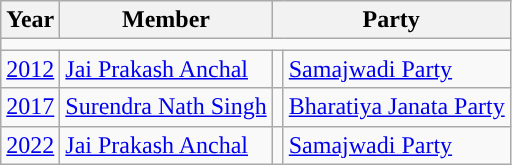<table class="wikitable">
<tr>
<th>Year</th>
<th>Member</th>
<th colspan="2">Party</th>
</tr>
<tr>
<td colspan="4"></td>
</tr>
<tr>
<td><a href='#'>2012</a></td>
<td><a href='#'>Jai Prakash Anchal</a></td>
<td style="background-color: "></td>
<td><a href='#'>Samajwadi Party</a></td>
</tr>
<tr>
<td><a href='#'>2017</a></td>
<td><a href='#'>Surendra Nath Singh</a></td>
<td style="background-color: "></td>
<td><a href='#'>Bharatiya Janata Party</a></td>
</tr>
<tr>
<td><a href='#'>2022</a></td>
<td><a href='#'>Jai Prakash Anchal</a></td>
<td style="background-color: "></td>
<td><a href='#'>Samajwadi Party</a></td>
</tr>
</table>
